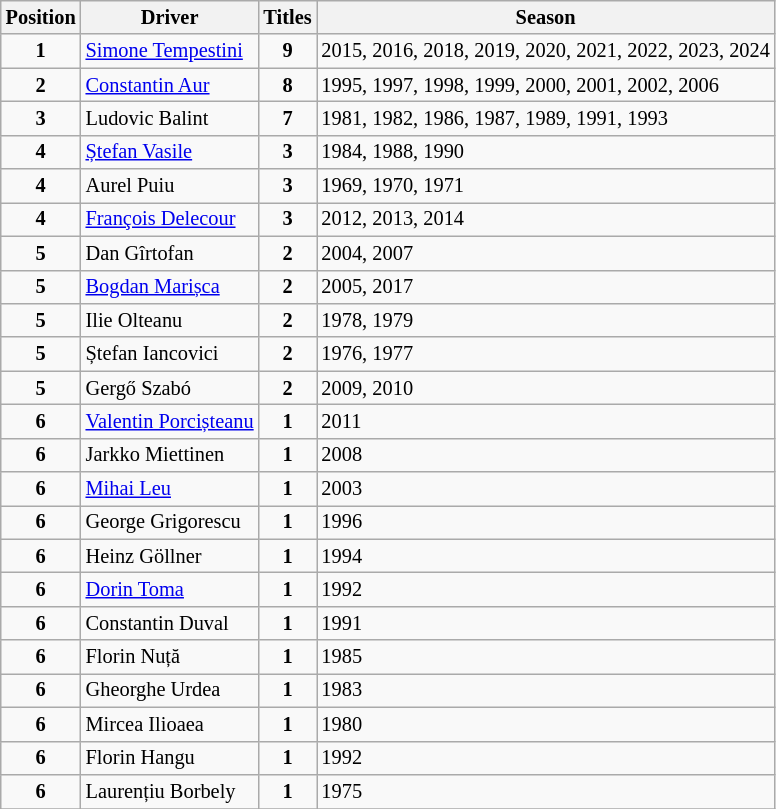<table class="wikitable" style="font-size: 85%;">
<tr>
<th>Position</th>
<th>Driver</th>
<th>Titles</th>
<th>Season</th>
</tr>
<tr>
<td align="center"><strong>1</strong></td>
<td> <a href='#'>Simone Tempestini</a></td>
<td align="center"><strong>9</strong></td>
<td>2015, 2016, 2018, 2019, 2020, 2021, 2022, 2023, 2024</td>
</tr>
<tr>
<td align="center"><strong>2</strong></td>
<td> <a href='#'>Constantin Aur</a></td>
<td align="center"><strong>8</strong></td>
<td>1995, 1997, 1998, 1999, 2000, 2001, 2002, 2006</td>
</tr>
<tr>
<td align="center"><strong>3</strong></td>
<td> Ludovic Balint</td>
<td align="center"><strong>7</strong></td>
<td>1981, 1982, 1986, 1987, 1989, 1991, 1993</td>
</tr>
<tr>
<td align="center"><strong>4</strong></td>
<td> <a href='#'>Ștefan Vasile</a></td>
<td align="center"><strong>3</strong></td>
<td>1984, 1988, 1990</td>
</tr>
<tr>
<td align="center"><strong>4</strong></td>
<td> Aurel Puiu</td>
<td align="center"><strong>3</strong></td>
<td>1969, 1970, 1971</td>
</tr>
<tr>
<td align="center"><strong>4</strong></td>
<td> <a href='#'>François Delecour</a></td>
<td align="center"><strong>3</strong></td>
<td>2012, 2013, 2014</td>
</tr>
<tr>
<td align="center"><strong>5</strong></td>
<td> Dan Gîrtofan</td>
<td align="center"><strong>2</strong></td>
<td>2004, 2007</td>
</tr>
<tr>
<td align="center"><strong>5</strong></td>
<td> <a href='#'>Bogdan Marișca</a></td>
<td align="center"><strong>2</strong></td>
<td>2005, 2017</td>
</tr>
<tr>
<td align="center"><strong>5</strong></td>
<td> Ilie Olteanu</td>
<td align="center"><strong>2</strong></td>
<td>1978, 1979</td>
</tr>
<tr>
<td align="center"><strong>5</strong></td>
<td> Ștefan Iancovici</td>
<td align="center"><strong>2</strong></td>
<td>1976, 1977</td>
</tr>
<tr>
<td align="center"><strong>5</strong></td>
<td> Gergő Szabó</td>
<td align="center"><strong>2</strong></td>
<td>2009, 2010</td>
</tr>
<tr>
<td align="center"><strong>6</strong></td>
<td> <a href='#'>Valentin Porcișteanu</a></td>
<td align="center"><strong>1</strong></td>
<td>2011</td>
</tr>
<tr>
<td align="center"><strong>6</strong></td>
<td> Jarkko Miettinen</td>
<td align="center"><strong>1</strong></td>
<td>2008</td>
</tr>
<tr>
<td align="center"><strong>6</strong></td>
<td> <a href='#'>Mihai Leu</a></td>
<td align="center"><strong>1</strong></td>
<td>2003</td>
</tr>
<tr>
<td align="center"><strong>6</strong></td>
<td> George Grigorescu</td>
<td align="center"><strong>1</strong></td>
<td>1996</td>
</tr>
<tr>
<td align="center"><strong>6</strong></td>
<td> Heinz Göllner</td>
<td align="center"><strong>1</strong></td>
<td>1994</td>
</tr>
<tr>
<td align="center"><strong>6</strong></td>
<td> <a href='#'>Dorin Toma</a></td>
<td align="center"><strong>1</strong></td>
<td>1992</td>
</tr>
<tr>
<td align="center"><strong>6</strong></td>
<td> Constantin Duval</td>
<td align="center"><strong>1</strong></td>
<td>1991</td>
</tr>
<tr>
<td align="center"><strong>6</strong></td>
<td> Florin Nuță</td>
<td align="center"><strong>1</strong></td>
<td>1985</td>
</tr>
<tr>
<td align="center"><strong>6</strong></td>
<td> Gheorghe Urdea</td>
<td align="center"><strong>1</strong></td>
<td>1983</td>
</tr>
<tr>
<td align="center"><strong>6</strong></td>
<td> Mircea Ilioaea</td>
<td align="center"><strong>1</strong></td>
<td>1980</td>
</tr>
<tr>
<td align="center"><strong>6</strong></td>
<td> Florin Hangu</td>
<td align="center"><strong>1</strong></td>
<td>1992</td>
</tr>
<tr>
<td align="center"><strong>6</strong></td>
<td> Laurențiu Borbely</td>
<td align="center"><strong>1</strong></td>
<td>1975</td>
</tr>
<tr>
</tr>
</table>
